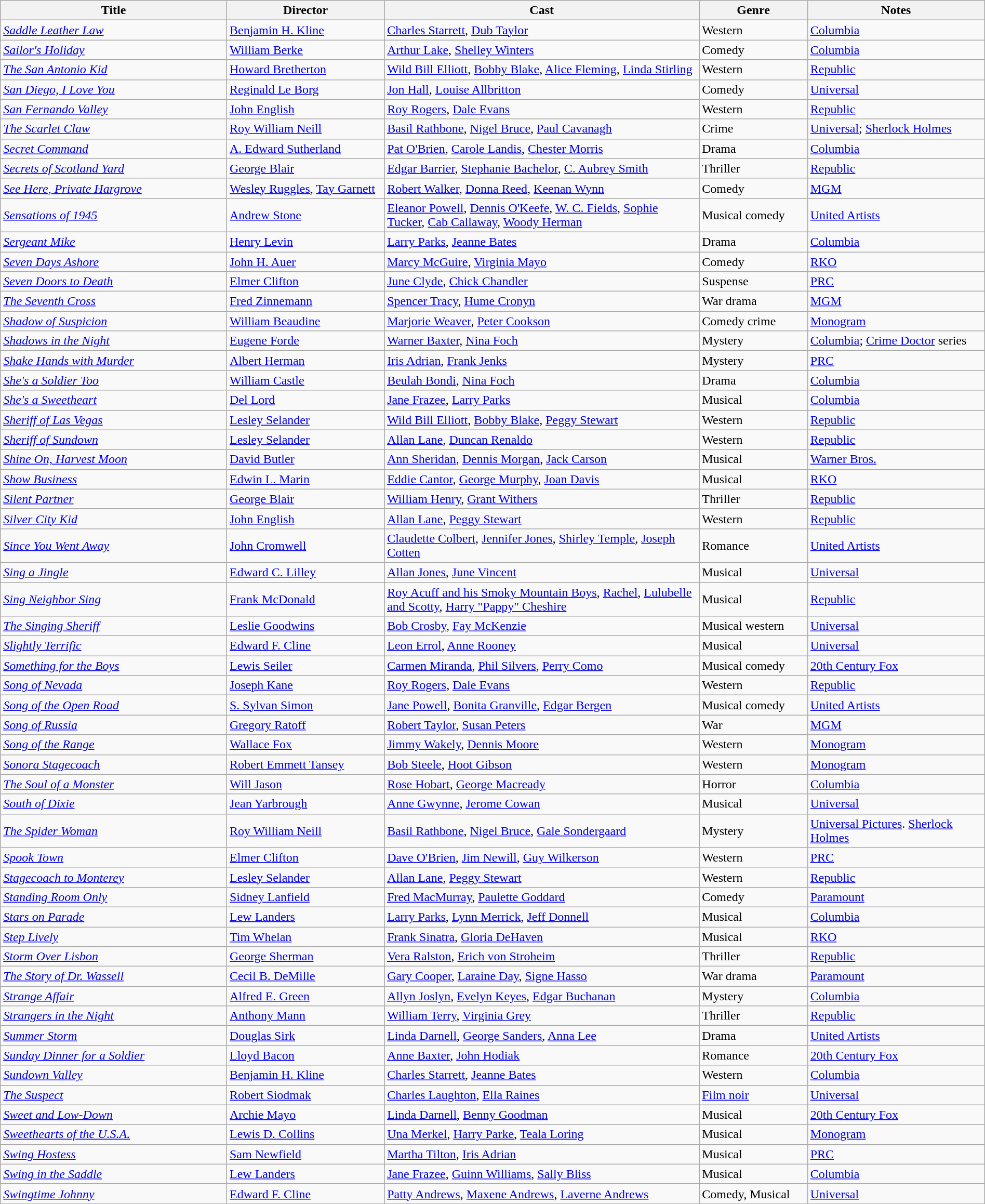<table class="wikitable" style="width:100%;">
<tr>
<th style="width:23%;">Title</th>
<th style="width:16%;">Director</th>
<th style="width:32%;">Cast</th>
<th style="width:11%;">Genre</th>
<th style="width:18%;">Notes</th>
</tr>
<tr>
<td><em><a href='#'>Saddle Leather Law</a></em></td>
<td><a href='#'>Benjamin H. Kline</a></td>
<td><a href='#'>Charles Starrett</a>, <a href='#'>Dub Taylor</a></td>
<td>Western</td>
<td><a href='#'>Columbia</a></td>
</tr>
<tr>
<td><em><a href='#'>Sailor's Holiday</a></em></td>
<td><a href='#'>William Berke</a></td>
<td><a href='#'>Arthur Lake</a>, <a href='#'>Shelley Winters</a></td>
<td>Comedy</td>
<td><a href='#'>Columbia</a></td>
</tr>
<tr>
<td><em><a href='#'>The San Antonio Kid</a></em></td>
<td><a href='#'>Howard Bretherton</a></td>
<td><a href='#'>Wild Bill Elliott</a>, <a href='#'>Bobby Blake</a>, <a href='#'>Alice Fleming</a>, <a href='#'>Linda Stirling</a></td>
<td>Western</td>
<td><a href='#'>Republic</a></td>
</tr>
<tr>
<td><em><a href='#'>San Diego, I Love You</a></em></td>
<td><a href='#'>Reginald Le Borg</a></td>
<td><a href='#'>Jon Hall</a>, <a href='#'>Louise Allbritton</a></td>
<td>Comedy</td>
<td><a href='#'>Universal</a></td>
</tr>
<tr>
<td><em><a href='#'>San Fernando Valley</a></em></td>
<td><a href='#'>John English</a></td>
<td><a href='#'>Roy Rogers</a>, <a href='#'>Dale Evans</a></td>
<td>Western</td>
<td><a href='#'>Republic</a></td>
</tr>
<tr>
<td><em><a href='#'>The Scarlet Claw</a></em></td>
<td><a href='#'>Roy William Neill</a></td>
<td><a href='#'>Basil Rathbone</a>, <a href='#'>Nigel Bruce</a>, <a href='#'>Paul Cavanagh</a></td>
<td>Crime</td>
<td><a href='#'>Universal</a>; <a href='#'>Sherlock Holmes</a></td>
</tr>
<tr>
<td><em><a href='#'>Secret Command</a></em></td>
<td><a href='#'>A. Edward Sutherland</a></td>
<td><a href='#'>Pat O'Brien</a>, <a href='#'>Carole Landis</a>, <a href='#'>Chester Morris</a></td>
<td>Drama</td>
<td><a href='#'>Columbia</a></td>
</tr>
<tr>
<td><em><a href='#'>Secrets of Scotland Yard</a></em></td>
<td><a href='#'>George Blair</a></td>
<td><a href='#'>Edgar Barrier</a>, <a href='#'>Stephanie Bachelor</a>, <a href='#'>C. Aubrey Smith</a></td>
<td>Thriller</td>
<td><a href='#'>Republic</a></td>
</tr>
<tr>
<td><em><a href='#'>See Here, Private Hargrove</a></em></td>
<td><a href='#'>Wesley Ruggles</a>, <a href='#'>Tay Garnett</a></td>
<td><a href='#'>Robert Walker</a>, <a href='#'>Donna Reed</a>, <a href='#'>Keenan Wynn</a></td>
<td>Comedy</td>
<td><a href='#'>MGM</a></td>
</tr>
<tr>
<td><em><a href='#'>Sensations of 1945</a></em></td>
<td><a href='#'>Andrew Stone</a></td>
<td><a href='#'>Eleanor Powell</a>, <a href='#'>Dennis O'Keefe</a>, <a href='#'>W. C. Fields</a>, <a href='#'>Sophie Tucker</a>, <a href='#'>Cab Callaway</a>, <a href='#'>Woody Herman</a></td>
<td>Musical comedy</td>
<td><a href='#'>United Artists</a></td>
</tr>
<tr>
<td><em><a href='#'>Sergeant Mike</a></em></td>
<td><a href='#'>Henry Levin</a></td>
<td><a href='#'>Larry Parks</a>, <a href='#'>Jeanne Bates</a></td>
<td>Drama</td>
<td><a href='#'>Columbia</a></td>
</tr>
<tr>
<td><em><a href='#'>Seven Days Ashore</a></em></td>
<td><a href='#'>John H. Auer</a></td>
<td><a href='#'>Marcy McGuire</a>, <a href='#'>Virginia Mayo</a></td>
<td>Comedy</td>
<td><a href='#'>RKO</a></td>
</tr>
<tr>
<td><em><a href='#'>Seven Doors to Death</a></em></td>
<td><a href='#'>Elmer Clifton</a></td>
<td><a href='#'>June Clyde</a>, <a href='#'>Chick Chandler</a></td>
<td>Suspense</td>
<td><a href='#'>PRC</a></td>
</tr>
<tr>
<td><em><a href='#'>The Seventh Cross</a></em></td>
<td><a href='#'>Fred Zinnemann</a></td>
<td><a href='#'>Spencer Tracy</a>, <a href='#'>Hume Cronyn</a></td>
<td>War drama</td>
<td><a href='#'>MGM</a></td>
</tr>
<tr>
<td><em><a href='#'>Shadow of Suspicion</a></em></td>
<td><a href='#'>William Beaudine</a></td>
<td><a href='#'>Marjorie Weaver</a>, <a href='#'>Peter Cookson</a></td>
<td>Comedy crime</td>
<td><a href='#'>Monogram</a></td>
</tr>
<tr>
<td><em><a href='#'>Shadows in the Night</a></em></td>
<td><a href='#'>Eugene Forde</a></td>
<td><a href='#'>Warner Baxter</a>, <a href='#'>Nina Foch</a></td>
<td>Mystery</td>
<td><a href='#'>Columbia</a>; <a href='#'>Crime Doctor</a> series</td>
</tr>
<tr>
<td><em><a href='#'>Shake Hands with Murder</a></em></td>
<td><a href='#'>Albert Herman</a></td>
<td><a href='#'>Iris Adrian</a>, <a href='#'>Frank Jenks</a></td>
<td>Mystery</td>
<td><a href='#'>PRC</a></td>
</tr>
<tr>
<td><em><a href='#'>She's a Soldier Too</a></em></td>
<td><a href='#'>William Castle</a></td>
<td><a href='#'>Beulah Bondi</a>, <a href='#'>Nina Foch</a></td>
<td>Drama</td>
<td><a href='#'>Columbia</a></td>
</tr>
<tr>
<td><em><a href='#'>She's a Sweetheart</a></em></td>
<td><a href='#'>Del Lord</a></td>
<td><a href='#'>Jane Frazee</a>, <a href='#'>Larry Parks</a></td>
<td>Musical</td>
<td><a href='#'>Columbia</a></td>
</tr>
<tr>
<td><em><a href='#'>Sheriff of Las Vegas</a></em></td>
<td><a href='#'>Lesley Selander</a></td>
<td><a href='#'>Wild Bill Elliott</a>, <a href='#'>Bobby Blake</a>, <a href='#'>Peggy Stewart</a></td>
<td>Western</td>
<td><a href='#'>Republic</a></td>
</tr>
<tr>
<td><em><a href='#'>Sheriff of Sundown</a></em></td>
<td><a href='#'>Lesley Selander</a></td>
<td><a href='#'>Allan Lane</a>, <a href='#'>Duncan Renaldo</a></td>
<td>Western</td>
<td><a href='#'>Republic</a></td>
</tr>
<tr>
<td><em><a href='#'>Shine On, Harvest Moon</a></em></td>
<td><a href='#'>David Butler</a></td>
<td><a href='#'>Ann Sheridan</a>, <a href='#'>Dennis Morgan</a>, <a href='#'>Jack Carson</a></td>
<td>Musical</td>
<td><a href='#'>Warner Bros.</a></td>
</tr>
<tr>
<td><em><a href='#'>Show Business</a></em></td>
<td><a href='#'>Edwin L. Marin</a></td>
<td><a href='#'>Eddie Cantor</a>, <a href='#'>George Murphy</a>, <a href='#'>Joan Davis</a></td>
<td>Musical</td>
<td><a href='#'>RKO</a></td>
</tr>
<tr>
<td><em><a href='#'>Silent Partner</a></em></td>
<td><a href='#'>George Blair</a></td>
<td><a href='#'>William Henry</a>, <a href='#'>Grant Withers</a></td>
<td>Thriller</td>
<td><a href='#'>Republic</a></td>
</tr>
<tr>
<td><em><a href='#'>Silver City Kid</a></em></td>
<td><a href='#'>John English</a></td>
<td><a href='#'>Allan Lane</a>, <a href='#'>Peggy Stewart</a></td>
<td>Western</td>
<td><a href='#'>Republic</a></td>
</tr>
<tr>
<td><em><a href='#'>Since You Went Away</a></em></td>
<td><a href='#'>John Cromwell</a></td>
<td><a href='#'>Claudette Colbert</a>, <a href='#'>Jennifer Jones</a>, <a href='#'>Shirley Temple</a>, <a href='#'>Joseph Cotten</a></td>
<td>Romance</td>
<td><a href='#'>United Artists</a></td>
</tr>
<tr>
<td><em><a href='#'>Sing a Jingle</a></em></td>
<td><a href='#'>Edward C. Lilley</a></td>
<td><a href='#'>Allan Jones</a>, <a href='#'>June Vincent</a></td>
<td>Musical</td>
<td><a href='#'>Universal</a></td>
</tr>
<tr>
<td><em><a href='#'>Sing Neighbor Sing</a></em></td>
<td><a href='#'>Frank McDonald</a></td>
<td><a href='#'>Roy Acuff and his Smoky Mountain Boys</a>, <a href='#'>Rachel</a>, <a href='#'>Lulubelle and Scotty</a>, <a href='#'>Harry "Pappy" Cheshire</a></td>
<td>Musical</td>
<td><a href='#'>Republic</a></td>
</tr>
<tr>
<td><em><a href='#'>The Singing Sheriff</a></em></td>
<td><a href='#'>Leslie Goodwins</a></td>
<td><a href='#'>Bob Crosby</a>, <a href='#'>Fay McKenzie</a></td>
<td>Musical western</td>
<td><a href='#'>Universal</a></td>
</tr>
<tr>
<td><em><a href='#'>Slightly Terrific</a></em></td>
<td><a href='#'>Edward F. Cline</a></td>
<td><a href='#'>Leon Errol</a>, <a href='#'>Anne Rooney</a></td>
<td>Musical</td>
<td><a href='#'>Universal</a></td>
</tr>
<tr>
<td><em><a href='#'>Something for the Boys</a></em></td>
<td><a href='#'>Lewis Seiler</a></td>
<td><a href='#'>Carmen Miranda</a>, <a href='#'>Phil Silvers</a>, <a href='#'>Perry Como</a></td>
<td>Musical comedy</td>
<td><a href='#'>20th Century Fox</a></td>
</tr>
<tr>
<td><em><a href='#'>Song of Nevada</a></em></td>
<td><a href='#'>Joseph Kane</a></td>
<td><a href='#'>Roy Rogers</a>, <a href='#'>Dale Evans</a></td>
<td>Western</td>
<td><a href='#'>Republic</a></td>
</tr>
<tr>
<td><em><a href='#'>Song of the Open Road</a></em></td>
<td><a href='#'>S. Sylvan Simon</a></td>
<td><a href='#'>Jane Powell</a>, <a href='#'>Bonita Granville</a>, <a href='#'>Edgar Bergen</a></td>
<td>Musical comedy</td>
<td><a href='#'>United Artists</a></td>
</tr>
<tr>
<td><em><a href='#'>Song of Russia</a></em></td>
<td><a href='#'>Gregory Ratoff</a></td>
<td><a href='#'>Robert Taylor</a>, <a href='#'>Susan Peters</a></td>
<td>War</td>
<td><a href='#'>MGM</a></td>
</tr>
<tr>
<td><em><a href='#'>Song of the Range</a></em></td>
<td><a href='#'>Wallace Fox</a></td>
<td><a href='#'>Jimmy Wakely</a>, <a href='#'>Dennis Moore</a></td>
<td>Western</td>
<td><a href='#'>Monogram</a></td>
</tr>
<tr>
<td><em><a href='#'>Sonora Stagecoach</a></em></td>
<td><a href='#'>Robert Emmett Tansey</a></td>
<td><a href='#'>Bob Steele</a>, <a href='#'>Hoot Gibson</a></td>
<td>Western</td>
<td><a href='#'>Monogram</a></td>
</tr>
<tr>
<td><em><a href='#'>The Soul of a Monster</a></em></td>
<td><a href='#'>Will Jason</a></td>
<td><a href='#'>Rose Hobart</a>, <a href='#'>George Macready</a></td>
<td>Horror</td>
<td><a href='#'>Columbia</a></td>
</tr>
<tr>
<td><em><a href='#'>South of Dixie</a></em></td>
<td><a href='#'>Jean Yarbrough</a></td>
<td><a href='#'>Anne Gwynne</a>, <a href='#'>Jerome Cowan</a></td>
<td>Musical</td>
<td><a href='#'>Universal</a></td>
</tr>
<tr>
<td><em><a href='#'>The Spider Woman</a></em></td>
<td><a href='#'>Roy William Neill</a></td>
<td><a href='#'>Basil Rathbone</a>, <a href='#'>Nigel Bruce</a>, <a href='#'>Gale Sondergaard</a></td>
<td>Mystery</td>
<td><a href='#'>Universal Pictures</a>. <a href='#'>Sherlock Holmes</a></td>
</tr>
<tr>
<td><em><a href='#'>Spook Town</a></em></td>
<td><a href='#'>Elmer Clifton</a></td>
<td><a href='#'>Dave O'Brien</a>, <a href='#'>Jim Newill</a>, <a href='#'>Guy Wilkerson</a></td>
<td>Western</td>
<td><a href='#'>PRC</a></td>
</tr>
<tr>
<td><em><a href='#'>Stagecoach to Monterey</a></em></td>
<td><a href='#'>Lesley Selander</a></td>
<td><a href='#'>Allan Lane</a>, <a href='#'>Peggy Stewart</a></td>
<td>Western</td>
<td><a href='#'>Republic</a></td>
</tr>
<tr>
<td><em><a href='#'>Standing Room Only</a></em></td>
<td><a href='#'>Sidney Lanfield</a></td>
<td><a href='#'>Fred MacMurray</a>, <a href='#'>Paulette Goddard</a></td>
<td>Comedy</td>
<td><a href='#'>Paramount</a></td>
</tr>
<tr>
<td><em><a href='#'>Stars on Parade</a></em></td>
<td><a href='#'>Lew Landers</a></td>
<td><a href='#'>Larry Parks</a>, <a href='#'>Lynn Merrick</a>, <a href='#'>Jeff Donnell</a></td>
<td>Musical</td>
<td><a href='#'>Columbia</a></td>
</tr>
<tr>
<td><em><a href='#'>Step Lively</a></em></td>
<td><a href='#'>Tim Whelan</a></td>
<td><a href='#'>Frank Sinatra</a>, <a href='#'>Gloria DeHaven</a></td>
<td>Musical</td>
<td><a href='#'>RKO</a></td>
</tr>
<tr>
<td><em><a href='#'>Storm Over Lisbon</a></em></td>
<td><a href='#'>George Sherman</a></td>
<td><a href='#'>Vera Ralston</a>, <a href='#'>Erich von Stroheim</a></td>
<td>Thriller</td>
<td><a href='#'>Republic</a></td>
</tr>
<tr>
<td><em><a href='#'>The Story of Dr. Wassell</a></em></td>
<td><a href='#'>Cecil B. DeMille</a></td>
<td><a href='#'>Gary Cooper</a>, <a href='#'>Laraine Day</a>, <a href='#'>Signe Hasso</a></td>
<td>War drama</td>
<td><a href='#'>Paramount</a></td>
</tr>
<tr>
<td><em><a href='#'>Strange Affair</a></em></td>
<td><a href='#'>Alfred E. Green</a></td>
<td><a href='#'>Allyn Joslyn</a>, <a href='#'>Evelyn Keyes</a>, <a href='#'>Edgar Buchanan</a></td>
<td>Mystery</td>
<td><a href='#'>Columbia</a></td>
</tr>
<tr>
<td><em><a href='#'>Strangers in the Night</a></em></td>
<td><a href='#'>Anthony Mann</a></td>
<td><a href='#'>William Terry</a>, <a href='#'>Virginia Grey</a></td>
<td>Thriller</td>
<td><a href='#'>Republic</a></td>
</tr>
<tr>
<td><em><a href='#'>Summer Storm</a></em></td>
<td><a href='#'>Douglas Sirk</a></td>
<td><a href='#'>Linda Darnell</a>, <a href='#'>George Sanders</a>, <a href='#'>Anna Lee</a></td>
<td>Drama</td>
<td><a href='#'>United Artists</a></td>
</tr>
<tr>
<td><em><a href='#'>Sunday Dinner for a Soldier</a></em></td>
<td><a href='#'>Lloyd Bacon</a></td>
<td><a href='#'>Anne Baxter</a>, <a href='#'>John Hodiak</a></td>
<td>Romance</td>
<td><a href='#'>20th Century Fox</a></td>
</tr>
<tr>
<td><em><a href='#'>Sundown Valley</a></em></td>
<td><a href='#'>Benjamin H. Kline</a></td>
<td><a href='#'>Charles Starrett</a>, <a href='#'>Jeanne Bates</a></td>
<td>Western</td>
<td><a href='#'>Columbia</a></td>
</tr>
<tr>
<td><em><a href='#'>The Suspect</a></em></td>
<td><a href='#'>Robert Siodmak</a></td>
<td><a href='#'>Charles Laughton</a>, <a href='#'>Ella Raines</a></td>
<td><a href='#'>Film noir</a></td>
<td><a href='#'>Universal</a></td>
</tr>
<tr>
<td><em><a href='#'>Sweet and Low-Down</a></em></td>
<td><a href='#'>Archie Mayo</a></td>
<td><a href='#'>Linda Darnell</a>, <a href='#'>Benny Goodman</a></td>
<td>Musical</td>
<td><a href='#'>20th Century Fox</a></td>
</tr>
<tr>
<td><em><a href='#'>Sweethearts of the U.S.A.</a></em></td>
<td><a href='#'>Lewis D. Collins</a></td>
<td><a href='#'>Una Merkel</a>, <a href='#'>Harry Parke</a>, <a href='#'>Teala Loring</a></td>
<td>Musical</td>
<td><a href='#'>Monogram</a></td>
</tr>
<tr>
<td><em><a href='#'>Swing Hostess</a></em></td>
<td><a href='#'>Sam Newfield</a></td>
<td><a href='#'>Martha Tilton</a>, <a href='#'>Iris Adrian</a></td>
<td>Musical</td>
<td><a href='#'>PRC</a></td>
</tr>
<tr>
<td><em><a href='#'>Swing in the Saddle</a></em></td>
<td><a href='#'>Lew Landers</a></td>
<td><a href='#'>Jane Frazee</a>, <a href='#'>Guinn Williams</a>, <a href='#'>Sally Bliss</a></td>
<td>Musical</td>
<td><a href='#'>Columbia</a></td>
</tr>
<tr>
<td><em><a href='#'>Swingtime Johnny</a></em></td>
<td><a href='#'>Edward F. Cline</a></td>
<td><a href='#'>Patty Andrews</a>, <a href='#'>Maxene Andrews</a>, <a href='#'>Laverne Andrews</a></td>
<td>Comedy, Musical</td>
<td><a href='#'>Universal</a></td>
</tr>
</table>
